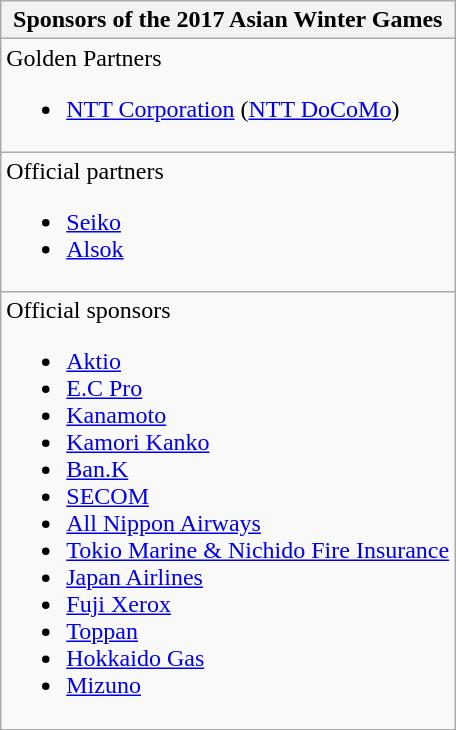<table class="wikitable collapsible " style="float:center; margin:10px;">
<tr>
<th>Sponsors of the 2017 Asian Winter Games</th>
</tr>
<tr>
<td>Golden Partners<br><ul><li><a href='#'>NTT Corporation</a> (<a href='#'>NTT DoCoMo</a>)</li></ul></td>
</tr>
<tr>
<td>Official partners<br><ul><li><a href='#'>Seiko</a></li><li><a href='#'>Alsok</a></li></ul></td>
</tr>
<tr>
<td>Official sponsors<br><ul><li><a href='#'>Aktio</a></li><li><a href='#'>E.C Pro</a></li><li><a href='#'>Kanamoto</a></li><li><a href='#'>Kamori Kanko</a></li><li><a href='#'>Ban.K</a></li><li><a href='#'>SECOM</a></li><li><a href='#'>All Nippon Airways</a></li><li><a href='#'>Tokio Marine & Nichido Fire Insurance</a></li><li><a href='#'>Japan Airlines</a></li><li><a href='#'>Fuji Xerox</a></li><li><a href='#'>Toppan</a></li><li><a href='#'>Hokkaido Gas</a></li><li><a href='#'>Mizuno</a></li></ul></td>
</tr>
</table>
